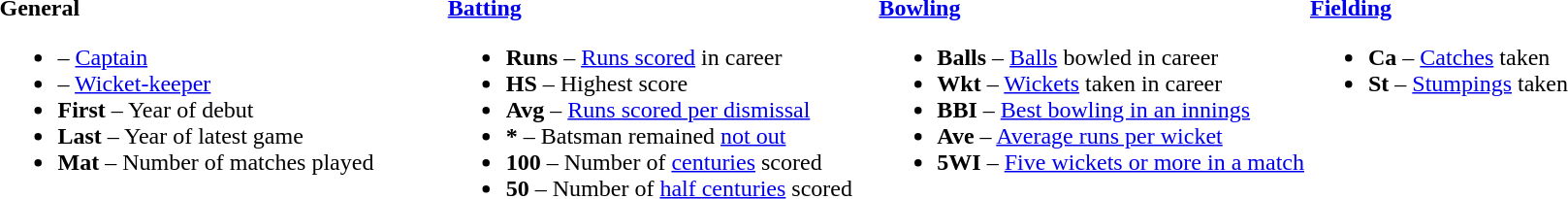<table>
<tr>
<td valign="top" style="width:26%"><br><strong>General</strong><ul><li> – <a href='#'>Captain</a></li><li> – <a href='#'>Wicket-keeper</a></li><li><strong>First</strong> – Year of debut</li><li><strong>Last</strong> – Year of latest game</li><li><strong>Mat</strong> – Number of matches played</li></ul></td>
<td valign="top" style="width:25%"><br><strong><a href='#'>Batting</a></strong><ul><li><strong>Runs</strong> – <a href='#'>Runs scored</a> in career</li><li><strong>HS</strong> – Highest score</li><li><strong>Avg</strong> – <a href='#'>Runs scored per dismissal</a></li><li><strong>*</strong> – Batsman remained <a href='#'>not out</a></li><li><strong>100</strong> – Number of <a href='#'>centuries</a> scored</li><li><strong>50</strong> – Number of <a href='#'>half centuries</a> scored</li></ul></td>
<td valign="top" style="width:25%"><br><strong><a href='#'>Bowling</a></strong><ul><li><strong>Balls</strong> – <a href='#'>Balls</a> bowled in career</li><li><strong>Wkt</strong> – <a href='#'>Wickets</a> taken in career</li><li><strong>BBI</strong> – <a href='#'>Best bowling in an innings</a></li><li><strong>Ave</strong> – <a href='#'>Average runs per wicket</a></li><li><strong>5WI</strong> – <a href='#'>Five wickets or more in a match</a></li></ul></td>
<td valign="top" style="width:24%"><br><strong><a href='#'>Fielding</a></strong><ul><li><strong>Ca</strong> – <a href='#'>Catches</a> taken</li><li><strong>St</strong> – <a href='#'>Stumpings</a> taken</li></ul></td>
</tr>
</table>
